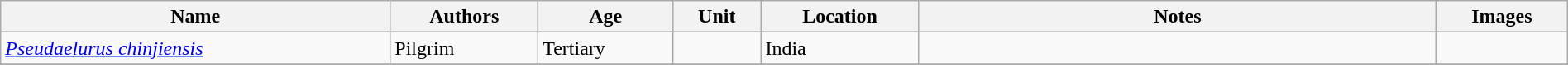<table class="wikitable sortable" align="center" width="100%">
<tr>
<th>Name</th>
<th>Authors</th>
<th>Age</th>
<th>Unit</th>
<th>Location</th>
<th width="33%" class="unsortable">Notes</th>
<th class="unsortable">Images</th>
</tr>
<tr>
<td><em><a href='#'>Pseudaelurus chinjiensis</a></em></td>
<td>Pilgrim</td>
<td>Tertiary</td>
<td></td>
<td>India</td>
<td></td>
<td></td>
</tr>
<tr>
</tr>
</table>
